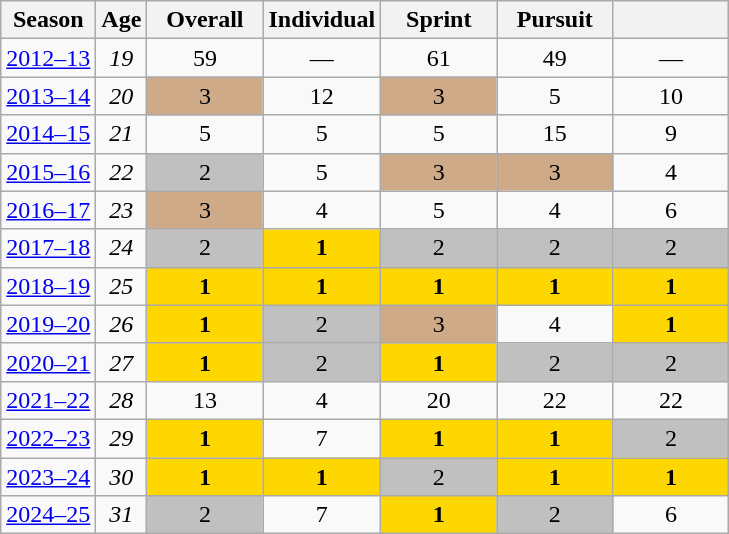<table class=wikitable style="text-align:center">
<tr>
<th>Season</th>
<th>Age</th>
<th style="width:70px;">Overall</th>
<th style="width:70px;">Individual</th>
<th style="width:70px;">Sprint</th>
<th style="width:70px;">Pursuit</th>
<th style="width:70px;"></th>
</tr>
<tr>
<td><a href='#'>2012–13</a></td>
<td><em>19</em></td>
<td>59</td>
<td>—</td>
<td>61</td>
<td>49</td>
<td>—</td>
</tr>
<tr>
<td><a href='#'>2013–14</a></td>
<td><em>20</em></td>
<td bgcolor="#cfaa88">3</td>
<td>12</td>
<td bgcolor="#cfaa88">3</td>
<td>5</td>
<td>10</td>
</tr>
<tr>
<td><a href='#'>2014–15</a></td>
<td><em>21</em></td>
<td>5</td>
<td>5</td>
<td>5</td>
<td>15</td>
<td>9</td>
</tr>
<tr>
<td><a href='#'>2015–16</a></td>
<td><em>22</em></td>
<td bgcolor="silver">2</td>
<td>5</td>
<td bgcolor="#cfaa88">3</td>
<td bgcolor="#cfaa88">3</td>
<td>4</td>
</tr>
<tr>
<td><a href='#'>2016–17</a></td>
<td><em>23</em></td>
<td bgcolor="#cfaa88">3</td>
<td>4</td>
<td>5</td>
<td>4</td>
<td>6</td>
</tr>
<tr>
<td><a href='#'>2017–18</a></td>
<td><em>24</em></td>
<td bgcolor="silver">2</td>
<td bgcolor="gold"><strong>1</strong></td>
<td bgcolor="silver">2</td>
<td bgcolor="silver">2</td>
<td bgcolor="silver">2</td>
</tr>
<tr>
<td><a href='#'>2018–19</a></td>
<td><em>25</em></td>
<td bgcolor="gold"><strong>1</strong></td>
<td bgcolor="gold"><strong>1</strong></td>
<td bgcolor="gold"><strong>1</strong></td>
<td bgcolor="gold"><strong>1</strong></td>
<td bgcolor="gold"><strong>1</strong></td>
</tr>
<tr>
<td><a href='#'>2019–20</a></td>
<td><em>26</em></td>
<td bgcolor="gold"><strong>1</strong></td>
<td bgcolor="silver">2</td>
<td bgcolor="#cfaa88">3</td>
<td>4</td>
<td bgcolor="gold"><strong>1</strong></td>
</tr>
<tr>
<td><a href='#'>2020–21</a></td>
<td><em>27</em></td>
<td bgcolor="gold"><strong>1</strong></td>
<td bgcolor="silver">2</td>
<td bgcolor="gold"><strong>1</strong></td>
<td bgcolor="silver">2</td>
<td bgcolor="silver">2</td>
</tr>
<tr>
<td><a href='#'>2021–22</a></td>
<td><em>28</em></td>
<td>13</td>
<td>4</td>
<td>20</td>
<td>22</td>
<td>22</td>
</tr>
<tr>
<td><a href='#'>2022–23</a></td>
<td><em>29</em></td>
<td bgcolor="gold"><strong>1</strong></td>
<td>7</td>
<td bgcolor="gold"><strong>1</strong></td>
<td bgcolor="gold"><strong>1</strong></td>
<td bgcolor="silver">2</td>
</tr>
<tr>
<td><a href='#'>2023–24</a></td>
<td><em>30</em></td>
<td bgcolor="gold"><strong>1</strong></td>
<td bgcolor="gold"><strong>1</strong></td>
<td bgcolor="silver">2</td>
<td bgcolor="gold"><strong>1</strong></td>
<td bgcolor="gold"><strong>1</strong></td>
</tr>
<tr>
<td><a href='#'>2024–25</a></td>
<td><em>31</em></td>
<td bgcolor="silver">2</td>
<td>7</td>
<td bgcolor="gold"><strong>1</strong></td>
<td bgcolor="silver">2</td>
<td>6</td>
</tr>
</table>
